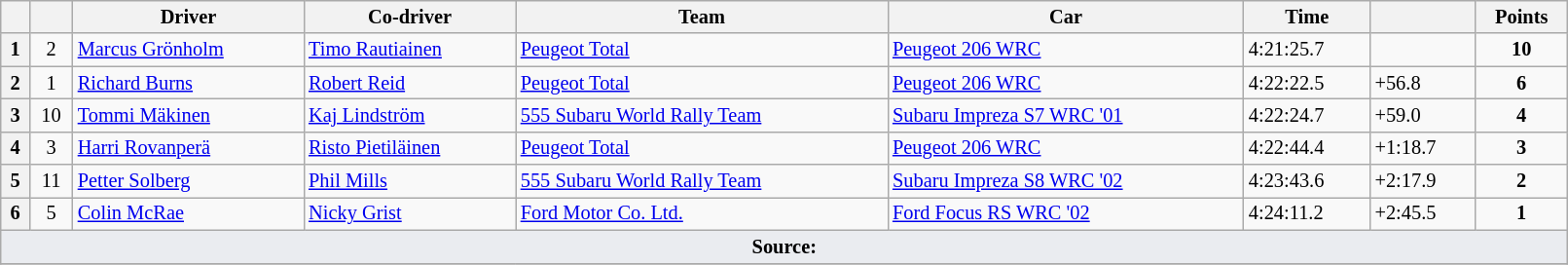<table class="wikitable" width=85% style="font-size: 85%;">
<tr>
<th></th>
<th></th>
<th>Driver</th>
<th>Co-driver</th>
<th>Team</th>
<th>Car</th>
<th>Time</th>
<th></th>
<th>Points</th>
</tr>
<tr>
<th>1</th>
<td align="center">2</td>
<td> <a href='#'>Marcus Grönholm</a></td>
<td> <a href='#'>Timo Rautiainen</a></td>
<td> <a href='#'>Peugeot Total</a></td>
<td><a href='#'>Peugeot 206 WRC</a></td>
<td>4:21:25.7</td>
<td></td>
<td align="center"><strong>10</strong></td>
</tr>
<tr>
<th>2</th>
<td align="center">1</td>
<td> <a href='#'>Richard Burns</a></td>
<td> <a href='#'>Robert Reid</a></td>
<td> <a href='#'>Peugeot Total</a></td>
<td><a href='#'>Peugeot 206 WRC</a></td>
<td>4:22:22.5</td>
<td>+56.8</td>
<td align="center"><strong>6</strong></td>
</tr>
<tr>
<th>3</th>
<td align="center">10</td>
<td> <a href='#'>Tommi Mäkinen</a></td>
<td> <a href='#'>Kaj Lindström</a></td>
<td> <a href='#'>555 Subaru World Rally Team</a></td>
<td><a href='#'>Subaru Impreza S7 WRC '01</a></td>
<td>4:22:24.7</td>
<td>+59.0</td>
<td align="center"><strong>4</strong></td>
</tr>
<tr>
<th>4</th>
<td align="center">3</td>
<td> <a href='#'>Harri Rovanperä</a></td>
<td> <a href='#'>Risto Pietiläinen</a></td>
<td> <a href='#'>Peugeot Total</a></td>
<td><a href='#'>Peugeot 206 WRC</a></td>
<td>4:22:44.4</td>
<td>+1:18.7</td>
<td align="center"><strong>3</strong></td>
</tr>
<tr>
<th>5</th>
<td align="center">11</td>
<td> <a href='#'>Petter Solberg</a></td>
<td> <a href='#'>Phil Mills</a></td>
<td> <a href='#'>555 Subaru World Rally Team</a></td>
<td><a href='#'>Subaru Impreza S8 WRC '02</a></td>
<td>4:23:43.6</td>
<td>+2:17.9</td>
<td align="center"><strong>2</strong></td>
</tr>
<tr>
<th>6</th>
<td align="center">5</td>
<td> <a href='#'>Colin McRae</a></td>
<td> <a href='#'>Nicky Grist</a></td>
<td> <a href='#'>Ford Motor Co. Ltd.</a></td>
<td><a href='#'>Ford Focus RS WRC '02</a></td>
<td>4:24:11.2</td>
<td>+2:45.5</td>
<td align="center"><strong>1</strong></td>
</tr>
<tr>
<td style="background-color:#EAECF0; text-align:center" colspan="9"><strong>Source:</strong></td>
</tr>
<tr>
</tr>
</table>
